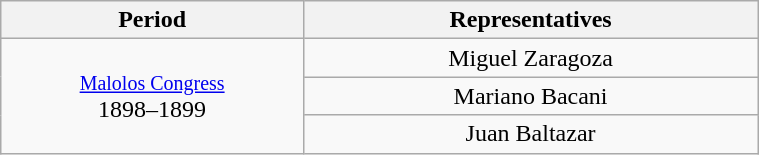<table class="wikitable" style="text-align:center; width:40%;">
<tr>
<th width="40%">Period</th>
<th>Representatives</th>
</tr>
<tr>
<td rowspan="4"><small><a href='#'>Malolos Congress</a></small><br>1898–1899</td>
<td>Miguel Zaragoza</td>
</tr>
<tr>
<td>Mariano Bacani</td>
</tr>
<tr>
<td>Juan Baltazar</td>
</tr>
</table>
